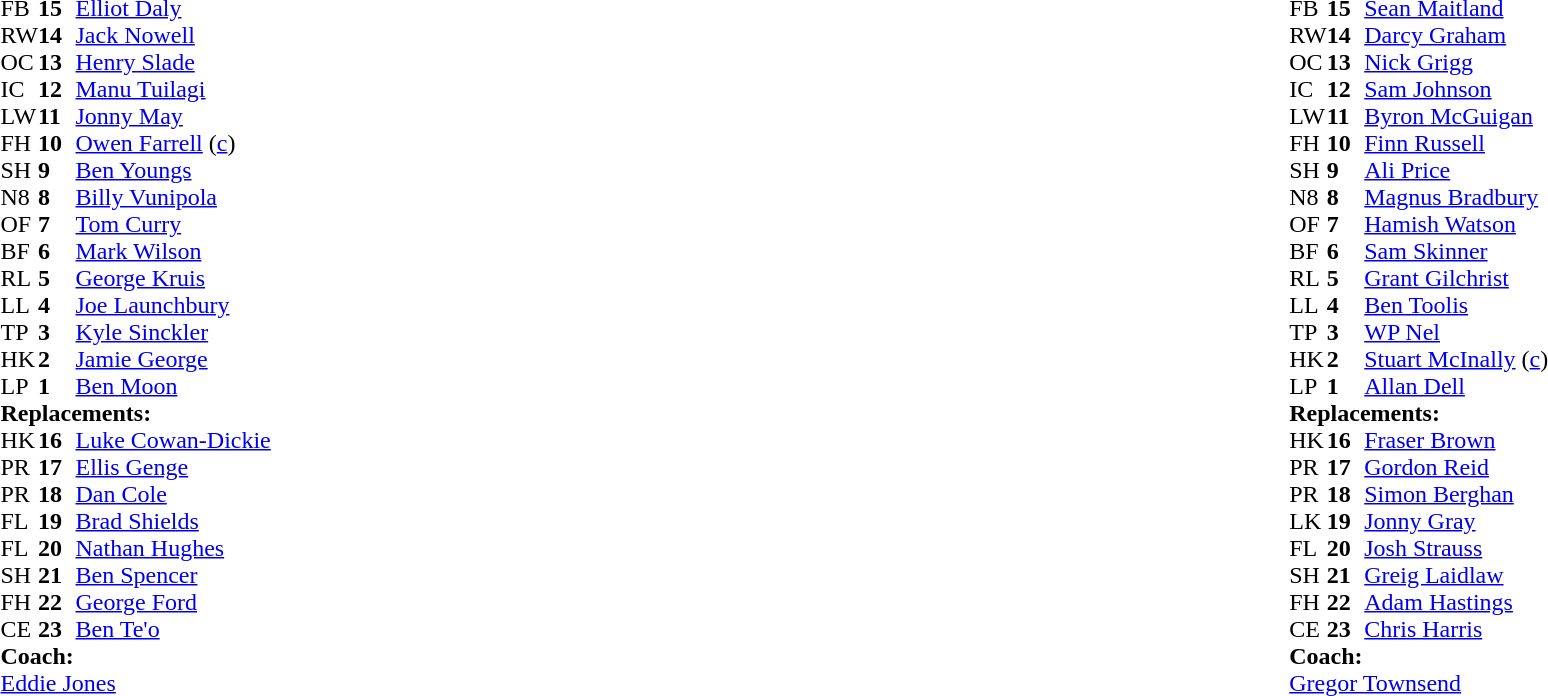<table style="width:100%">
<tr>
<td style="vertical-align:top; width:50%"><br><table cellspacing="0" cellpadding="0">
<tr>
<th width="25"></th>
<th width="25"></th>
</tr>
<tr>
<td>FB</td>
<td><strong>15</strong></td>
<td><a href='#'>Elliot Daly</a></td>
</tr>
<tr>
<td>RW</td>
<td><strong>14</strong></td>
<td><a href='#'>Jack Nowell</a></td>
</tr>
<tr>
<td>OC</td>
<td><strong>13</strong></td>
<td><a href='#'>Henry Slade</a></td>
</tr>
<tr>
<td>IC</td>
<td><strong>12</strong></td>
<td><a href='#'>Manu Tuilagi</a></td>
<td></td>
<td></td>
</tr>
<tr>
<td>LW</td>
<td><strong>11</strong></td>
<td><a href='#'>Jonny May</a></td>
</tr>
<tr>
<td>FH</td>
<td><strong>10</strong></td>
<td><a href='#'>Owen Farrell</a> (<a href='#'>c</a>)</td>
<td></td>
<td></td>
</tr>
<tr>
<td>SH</td>
<td><strong>9</strong></td>
<td><a href='#'>Ben Youngs</a></td>
<td></td>
<td></td>
</tr>
<tr>
<td>N8</td>
<td><strong>8</strong></td>
<td><a href='#'>Billy Vunipola</a></td>
</tr>
<tr>
<td>OF</td>
<td><strong>7</strong></td>
<td><a href='#'>Tom Curry</a></td>
</tr>
<tr>
<td>BF</td>
<td><strong>6</strong></td>
<td><a href='#'>Mark Wilson</a></td>
<td></td>
<td></td>
</tr>
<tr>
<td>RL</td>
<td><strong>5</strong></td>
<td><a href='#'>George Kruis</a></td>
</tr>
<tr>
<td>LL</td>
<td><strong>4</strong></td>
<td><a href='#'>Joe Launchbury</a></td>
<td></td>
<td></td>
</tr>
<tr>
<td>TP</td>
<td><strong>3</strong></td>
<td><a href='#'>Kyle Sinckler</a></td>
<td></td>
<td></td>
</tr>
<tr>
<td>HK</td>
<td><strong>2</strong></td>
<td><a href='#'>Jamie George</a></td>
<td></td>
<td></td>
</tr>
<tr>
<td>LP</td>
<td><strong>1</strong></td>
<td><a href='#'>Ben Moon</a></td>
<td></td>
<td></td>
</tr>
<tr>
<td colspan=3><strong>Replacements:</strong></td>
</tr>
<tr>
<td>HK</td>
<td><strong>16</strong></td>
<td><a href='#'>Luke Cowan-Dickie</a></td>
<td></td>
<td></td>
</tr>
<tr>
<td>PR</td>
<td><strong>17</strong></td>
<td><a href='#'>Ellis Genge</a></td>
<td></td>
<td></td>
</tr>
<tr>
<td>PR</td>
<td><strong>18</strong></td>
<td><a href='#'>Dan Cole</a></td>
<td></td>
<td></td>
</tr>
<tr>
<td>FL</td>
<td><strong>19</strong></td>
<td><a href='#'>Brad Shields</a></td>
<td></td>
<td></td>
</tr>
<tr>
<td>FL</td>
<td><strong>20</strong></td>
<td><a href='#'>Nathan Hughes</a></td>
<td></td>
<td></td>
</tr>
<tr>
<td>SH</td>
<td><strong>21</strong></td>
<td><a href='#'>Ben Spencer</a></td>
<td></td>
<td></td>
</tr>
<tr>
<td>FH</td>
<td><strong>22</strong></td>
<td><a href='#'>George Ford</a></td>
<td></td>
<td></td>
</tr>
<tr>
<td>CE</td>
<td><strong>23</strong></td>
<td><a href='#'>Ben Te'o</a></td>
<td></td>
<td></td>
</tr>
<tr>
<td colspan="3"><strong>Coach:</strong></td>
</tr>
<tr>
<td colspan="4"><a href='#'>Eddie Jones</a></td>
</tr>
</table>
</td>
<td style="vertical-align:top"></td>
<td style="vertical-align:top; width:50%"><br><table cellspacing="0" cellpadding="0" style="margin:auto">
<tr>
<th width="25"></th>
<th width="25"></th>
</tr>
<tr>
<td>FB</td>
<td><strong>15</strong></td>
<td><a href='#'>Sean Maitland</a></td>
<td></td>
<td></td>
</tr>
<tr>
<td>RW</td>
<td><strong>14</strong></td>
<td><a href='#'>Darcy Graham</a></td>
</tr>
<tr>
<td>OC</td>
<td><strong>13</strong></td>
<td><a href='#'>Nick Grigg</a></td>
<td></td>
<td></td>
</tr>
<tr>
<td>IC</td>
<td><strong>12</strong></td>
<td><a href='#'>Sam Johnson</a></td>
</tr>
<tr>
<td>LW</td>
<td><strong>11</strong></td>
<td><a href='#'>Byron McGuigan</a></td>
</tr>
<tr>
<td>FH</td>
<td><strong>10</strong></td>
<td><a href='#'>Finn Russell</a></td>
</tr>
<tr>
<td>SH</td>
<td><strong>9</strong></td>
<td><a href='#'>Ali Price</a></td>
<td></td>
<td></td>
</tr>
<tr>
<td>N8</td>
<td><strong>8</strong></td>
<td><a href='#'>Magnus Bradbury</a></td>
</tr>
<tr>
<td>OF</td>
<td><strong>7</strong></td>
<td><a href='#'>Hamish Watson</a></td>
</tr>
<tr>
<td>BF</td>
<td><strong>6</strong></td>
<td><a href='#'>Sam Skinner</a></td>
<td></td>
<td></td>
</tr>
<tr>
<td>RL</td>
<td><strong>5</strong></td>
<td><a href='#'>Grant Gilchrist</a></td>
<td></td>
<td></td>
</tr>
<tr>
<td>LL</td>
<td><strong>4</strong></td>
<td><a href='#'>Ben Toolis</a></td>
</tr>
<tr>
<td>TP</td>
<td><strong>3</strong></td>
<td><a href='#'>WP Nel</a></td>
<td></td>
<td></td>
</tr>
<tr>
<td>HK</td>
<td><strong>2</strong></td>
<td><a href='#'>Stuart McInally</a> (<a href='#'>c</a>)</td>
<td></td>
<td></td>
</tr>
<tr>
<td>LP</td>
<td><strong>1</strong></td>
<td><a href='#'>Allan Dell</a></td>
<td></td>
<td></td>
</tr>
<tr>
<td colspan=3><strong>Replacements:</strong></td>
</tr>
<tr>
<td>HK</td>
<td><strong>16</strong></td>
<td><a href='#'>Fraser Brown</a></td>
<td></td>
<td></td>
</tr>
<tr>
<td>PR</td>
<td><strong>17</strong></td>
<td><a href='#'>Gordon Reid</a></td>
<td></td>
<td></td>
</tr>
<tr>
<td>PR</td>
<td><strong>18</strong></td>
<td><a href='#'>Simon Berghan</a></td>
<td></td>
<td></td>
</tr>
<tr>
<td>LK</td>
<td><strong>19</strong></td>
<td><a href='#'>Jonny Gray</a></td>
<td></td>
<td></td>
</tr>
<tr>
<td>FL</td>
<td><strong>20</strong></td>
<td><a href='#'>Josh Strauss</a></td>
<td></td>
<td></td>
</tr>
<tr>
<td>SH</td>
<td><strong>21</strong></td>
<td><a href='#'>Greig Laidlaw</a></td>
<td></td>
<td></td>
</tr>
<tr>
<td>FH</td>
<td><strong>22</strong></td>
<td><a href='#'>Adam Hastings</a></td>
<td></td>
<td></td>
</tr>
<tr>
<td>CE</td>
<td><strong>23</strong></td>
<td><a href='#'>Chris Harris</a></td>
<td></td>
<td></td>
</tr>
<tr>
<td colspan="3"><strong>Coach:</strong></td>
</tr>
<tr>
<td colspan="4"><a href='#'>Gregor Townsend</a></td>
</tr>
</table>
</td>
</tr>
</table>
